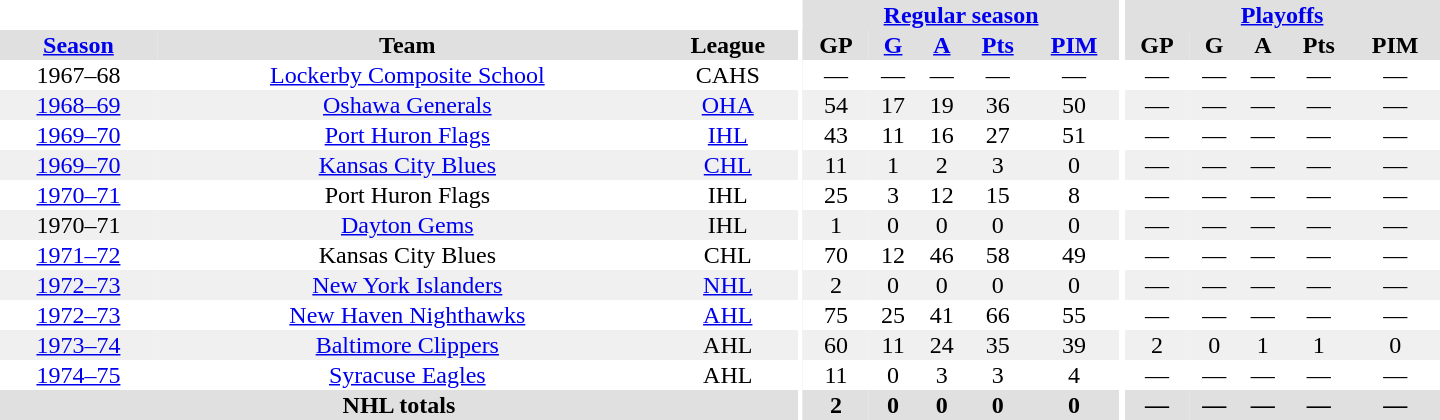<table border="0" cellpadding="1" cellspacing="0" style="text-align:center; width:60em">
<tr bgcolor="#e0e0e0">
<th colspan="3" bgcolor="#ffffff"></th>
<th rowspan="100" bgcolor="#ffffff"></th>
<th colspan="5"><a href='#'>Regular season</a></th>
<th rowspan="100" bgcolor="#ffffff"></th>
<th colspan="5"><a href='#'>Playoffs</a></th>
</tr>
<tr bgcolor="#e0e0e0">
<th><a href='#'>Season</a></th>
<th>Team</th>
<th>League</th>
<th>GP</th>
<th><a href='#'>G</a></th>
<th><a href='#'>A</a></th>
<th><a href='#'>Pts</a></th>
<th><a href='#'>PIM</a></th>
<th>GP</th>
<th>G</th>
<th>A</th>
<th>Pts</th>
<th>PIM</th>
</tr>
<tr>
<td>1967–68</td>
<td><a href='#'>Lockerby Composite School</a></td>
<td>CAHS</td>
<td>—</td>
<td>—</td>
<td>—</td>
<td>—</td>
<td>—</td>
<td>—</td>
<td>—</td>
<td>—</td>
<td>—</td>
<td>—</td>
</tr>
<tr bgcolor="#f0f0f0">
<td><a href='#'>1968–69</a></td>
<td><a href='#'>Oshawa Generals</a></td>
<td><a href='#'>OHA</a></td>
<td>54</td>
<td>17</td>
<td>19</td>
<td>36</td>
<td>50</td>
<td>—</td>
<td>—</td>
<td>—</td>
<td>—</td>
<td>—</td>
</tr>
<tr>
<td><a href='#'>1969–70</a></td>
<td><a href='#'>Port Huron Flags</a></td>
<td><a href='#'>IHL</a></td>
<td>43</td>
<td>11</td>
<td>16</td>
<td>27</td>
<td>51</td>
<td>—</td>
<td>—</td>
<td>—</td>
<td>—</td>
<td>—</td>
</tr>
<tr bgcolor="#f0f0f0">
<td><a href='#'>1969–70</a></td>
<td><a href='#'>Kansas City Blues</a></td>
<td><a href='#'>CHL</a></td>
<td>11</td>
<td>1</td>
<td>2</td>
<td>3</td>
<td>0</td>
<td>—</td>
<td>—</td>
<td>—</td>
<td>—</td>
<td>—</td>
</tr>
<tr>
<td><a href='#'>1970–71</a></td>
<td>Port Huron Flags</td>
<td>IHL</td>
<td>25</td>
<td>3</td>
<td>12</td>
<td>15</td>
<td>8</td>
<td>—</td>
<td>—</td>
<td>—</td>
<td>—</td>
<td>—</td>
</tr>
<tr bgcolor="#f0f0f0">
<td>1970–71</td>
<td><a href='#'>Dayton Gems</a></td>
<td>IHL</td>
<td>1</td>
<td>0</td>
<td>0</td>
<td>0</td>
<td>0</td>
<td>—</td>
<td>—</td>
<td>—</td>
<td>—</td>
<td>—</td>
</tr>
<tr>
<td><a href='#'>1971–72</a></td>
<td>Kansas City Blues</td>
<td>CHL</td>
<td>70</td>
<td>12</td>
<td>46</td>
<td>58</td>
<td>49</td>
<td>—</td>
<td>—</td>
<td>—</td>
<td>—</td>
<td>—</td>
</tr>
<tr bgcolor="#f0f0f0">
<td><a href='#'>1972–73</a></td>
<td><a href='#'>New York Islanders</a></td>
<td><a href='#'>NHL</a></td>
<td>2</td>
<td>0</td>
<td>0</td>
<td>0</td>
<td>0</td>
<td>—</td>
<td>—</td>
<td>—</td>
<td>—</td>
<td>—</td>
</tr>
<tr>
<td><a href='#'>1972–73</a></td>
<td><a href='#'>New Haven Nighthawks</a></td>
<td><a href='#'>AHL</a></td>
<td>75</td>
<td>25</td>
<td>41</td>
<td>66</td>
<td>55</td>
<td>—</td>
<td>—</td>
<td>—</td>
<td>—</td>
<td>—</td>
</tr>
<tr bgcolor="#f0f0f0">
<td><a href='#'>1973–74</a></td>
<td><a href='#'>Baltimore Clippers</a></td>
<td>AHL</td>
<td>60</td>
<td>11</td>
<td>24</td>
<td>35</td>
<td>39</td>
<td>2</td>
<td>0</td>
<td>1</td>
<td>1</td>
<td>0</td>
</tr>
<tr>
<td><a href='#'>1974–75</a></td>
<td><a href='#'>Syracuse Eagles</a></td>
<td>AHL</td>
<td>11</td>
<td>0</td>
<td>3</td>
<td>3</td>
<td>4</td>
<td>—</td>
<td>—</td>
<td>—</td>
<td>—</td>
<td>—</td>
</tr>
<tr bgcolor="#e0e0e0">
<th colspan="3">NHL totals</th>
<th>2</th>
<th>0</th>
<th>0</th>
<th>0</th>
<th>0</th>
<th>—</th>
<th>—</th>
<th>—</th>
<th>—</th>
<th>—</th>
</tr>
</table>
